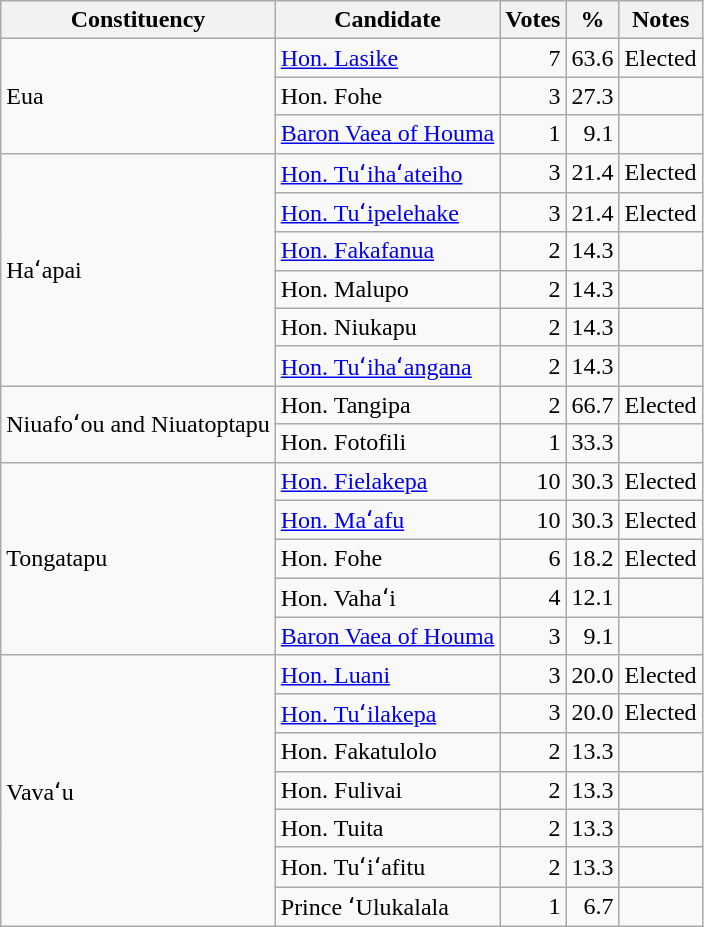<table class=wikitable>
<tr>
<th>Constituency</th>
<th>Candidate</th>
<th>Votes</th>
<th>%</th>
<th>Notes</th>
</tr>
<tr>
<td rowspan=3>Eua</td>
<td><a href='#'>Hon. Lasike</a></td>
<td align=right>7</td>
<td align=right>63.6</td>
<td>Elected</td>
</tr>
<tr>
<td>Hon. Fohe</td>
<td align=right>3</td>
<td align=right>27.3</td>
<td></td>
</tr>
<tr>
<td><a href='#'>Baron Vaea of Houma</a></td>
<td align=right>1</td>
<td align=right>9.1</td>
<td></td>
</tr>
<tr>
<td rowspan=6>Haʻapai</td>
<td><a href='#'>Hon. Tuʻihaʻateiho</a></td>
<td align=right>3</td>
<td align=right>21.4</td>
<td>Elected</td>
</tr>
<tr>
<td><a href='#'>Hon. Tuʻipelehake</a></td>
<td align=right>3</td>
<td align=right>21.4</td>
<td>Elected</td>
</tr>
<tr>
<td><a href='#'>Hon. Fakafanua</a></td>
<td align=right>2</td>
<td align=right>14.3</td>
<td></td>
</tr>
<tr>
<td>Hon. Malupo</td>
<td align=right>2</td>
<td align=right>14.3</td>
<td></td>
</tr>
<tr>
<td>Hon. Niukapu</td>
<td align=right>2</td>
<td align=right>14.3</td>
<td></td>
</tr>
<tr>
<td><a href='#'>Hon. Tuʻihaʻangana</a></td>
<td align=right>2</td>
<td align=right>14.3</td>
<td></td>
</tr>
<tr>
<td rowspan=2>Niuafoʻou and Niuatoptapu</td>
<td>Hon. Tangipa</td>
<td align=right>2</td>
<td align=right>66.7</td>
<td>Elected</td>
</tr>
<tr>
<td>Hon. Fotofili</td>
<td align=right>1</td>
<td align=right>33.3</td>
<td></td>
</tr>
<tr>
<td rowspan=5>Tongatapu</td>
<td><a href='#'>Hon. Fielakepa</a></td>
<td align=right>10</td>
<td align=right>30.3</td>
<td>Elected</td>
</tr>
<tr>
<td><a href='#'>Hon. Maʻafu</a></td>
<td align=right>10</td>
<td align=right>30.3</td>
<td>Elected</td>
</tr>
<tr>
<td>Hon. Fohe</td>
<td align=right>6</td>
<td align=right>18.2</td>
<td>Elected</td>
</tr>
<tr>
<td>Hon. Vahaʻi</td>
<td align=right>4</td>
<td align=right>12.1</td>
<td></td>
</tr>
<tr>
<td><a href='#'>Baron Vaea of Houma</a></td>
<td align=right>3</td>
<td align=right>9.1</td>
<td></td>
</tr>
<tr>
<td rowspan=7>Vavaʻu</td>
<td><a href='#'>Hon. Luani</a></td>
<td align=right>3</td>
<td align=right>20.0</td>
<td>Elected</td>
</tr>
<tr>
<td><a href='#'>Hon. Tuʻilakepa</a></td>
<td align=right>3</td>
<td align=right>20.0</td>
<td>Elected</td>
</tr>
<tr>
<td>Hon. Fakatulolo</td>
<td align=right>2</td>
<td align=right>13.3</td>
<td></td>
</tr>
<tr>
<td>Hon. Fulivai</td>
<td align=right>2</td>
<td align=right>13.3</td>
<td></td>
</tr>
<tr>
<td>Hon. Tuita</td>
<td align=right>2</td>
<td align=right>13.3</td>
<td></td>
</tr>
<tr>
<td>Hon. Tuʻiʻafitu</td>
<td align=right>2</td>
<td align=right>13.3</td>
<td></td>
</tr>
<tr>
<td>Prince ʻUlukalala</td>
<td align=right>1</td>
<td align=right>6.7</td>
<td></td>
</tr>
</table>
